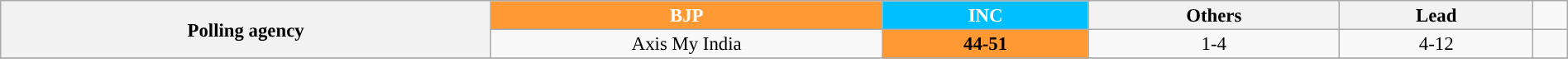<table class="wikitable sortable" style="text-align:center; font-size:95%; line-height:16px; width:100%;">
<tr>
<th rowspan="2">Polling agency</th>
<th style="background-color:#FF9933; color:#FFFFFF; width:25%;">BJP</th>
<th style="background-color:#00BFFF; color:#FFFFFF;">INC</th>
<th>Others</th>
<th>Lead</th>
</tr>
<tr>
<td>Axis My India</td>
<td style="background-color:#FF9933; color:#000000"><strong>44-51</strong></td>
<td>1-4</td>
<td>4-12</td>
<td></td>
</tr>
<tr>
</tr>
</table>
